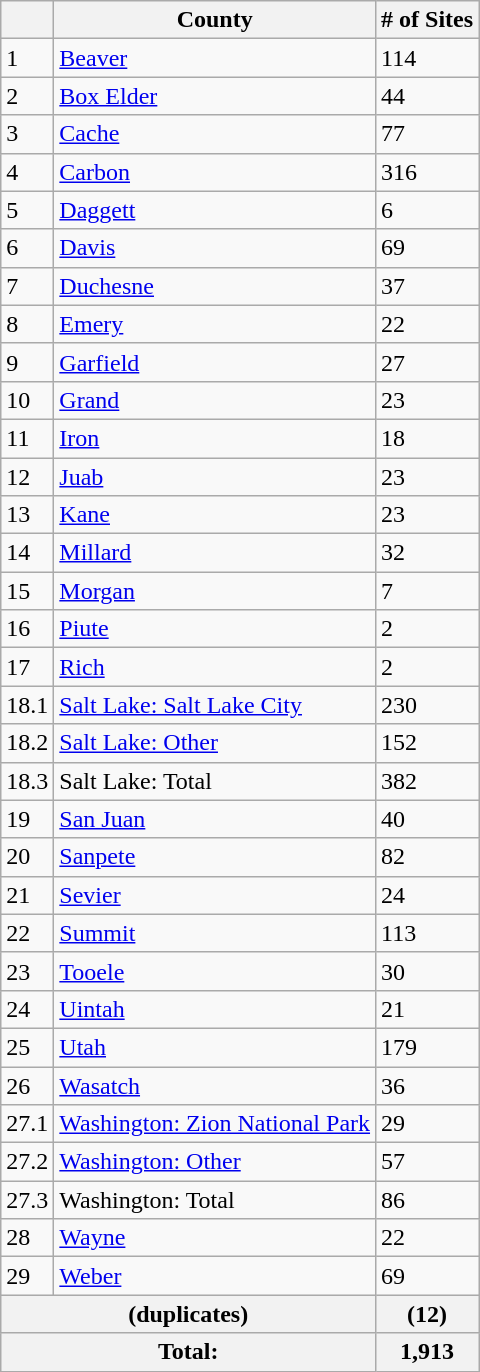<table class="wikitable sortable">
<tr>
<th></th>
<th><strong>County</strong></th>
<th><strong># of Sites</strong></th>
</tr>
<tr ->
<td>1</td>
<td><a href='#'>Beaver</a></td>
<td>114</td>
</tr>
<tr ->
<td>2</td>
<td><a href='#'>Box Elder</a></td>
<td>44</td>
</tr>
<tr ->
<td>3</td>
<td><a href='#'>Cache</a></td>
<td>77</td>
</tr>
<tr ->
<td>4</td>
<td><a href='#'>Carbon</a></td>
<td>316</td>
</tr>
<tr ->
<td>5</td>
<td><a href='#'>Daggett</a></td>
<td>6</td>
</tr>
<tr ->
<td>6</td>
<td><a href='#'>Davis</a></td>
<td>69</td>
</tr>
<tr ->
<td>7</td>
<td><a href='#'>Duchesne</a></td>
<td>37</td>
</tr>
<tr ->
<td>8</td>
<td><a href='#'>Emery</a></td>
<td>22</td>
</tr>
<tr ->
<td>9</td>
<td><a href='#'>Garfield</a></td>
<td>27</td>
</tr>
<tr ->
<td>10</td>
<td><a href='#'>Grand</a></td>
<td>23</td>
</tr>
<tr ->
<td>11</td>
<td><a href='#'>Iron</a></td>
<td>18</td>
</tr>
<tr ->
<td>12</td>
<td><a href='#'>Juab</a></td>
<td>23</td>
</tr>
<tr ->
<td>13</td>
<td><a href='#'>Kane</a></td>
<td>23</td>
</tr>
<tr ->
<td>14</td>
<td><a href='#'>Millard</a></td>
<td>32</td>
</tr>
<tr ->
<td>15</td>
<td><a href='#'>Morgan</a></td>
<td>7</td>
</tr>
<tr ->
<td>16</td>
<td><a href='#'>Piute</a></td>
<td>2</td>
</tr>
<tr ->
<td>17</td>
<td><a href='#'>Rich</a></td>
<td>2</td>
</tr>
<tr ->
<td>18.1</td>
<td><a href='#'>Salt Lake: Salt Lake City</a></td>
<td>230</td>
</tr>
<tr ->
<td>18.2</td>
<td><a href='#'>Salt Lake: Other</a></td>
<td>152</td>
</tr>
<tr ->
<td>18.3</td>
<td>Salt Lake: Total</td>
<td>382</td>
</tr>
<tr ->
<td>19</td>
<td><a href='#'>San Juan</a></td>
<td>40</td>
</tr>
<tr ->
<td>20</td>
<td><a href='#'>Sanpete</a></td>
<td>82</td>
</tr>
<tr ->
<td>21</td>
<td><a href='#'>Sevier</a></td>
<td>24</td>
</tr>
<tr ->
<td>22</td>
<td><a href='#'>Summit</a></td>
<td>113</td>
</tr>
<tr ->
<td>23</td>
<td><a href='#'>Tooele</a></td>
<td>30</td>
</tr>
<tr ->
<td>24</td>
<td><a href='#'>Uintah</a></td>
<td>21</td>
</tr>
<tr ->
<td>25</td>
<td><a href='#'>Utah</a></td>
<td>179</td>
</tr>
<tr ->
<td>26</td>
<td><a href='#'>Wasatch</a></td>
<td>36</td>
</tr>
<tr ->
<td>27.1</td>
<td><a href='#'>Washington: Zion National Park</a></td>
<td>29</td>
</tr>
<tr ->
<td>27.2</td>
<td><a href='#'>Washington: Other</a></td>
<td>57</td>
</tr>
<tr ->
<td>27.3</td>
<td>Washington: Total</td>
<td>86</td>
</tr>
<tr ->
<td>28</td>
<td><a href='#'>Wayne</a></td>
<td>22</td>
</tr>
<tr ->
<td>29</td>
<td><a href='#'>Weber</a></td>
<td>69</td>
</tr>
<tr class="sortbottom">
<th colspan="2">(duplicates)</th>
<th>(12)</th>
</tr>
<tr class="sortbottom">
<th colspan="2">Total:</th>
<th>1,913</th>
</tr>
</table>
